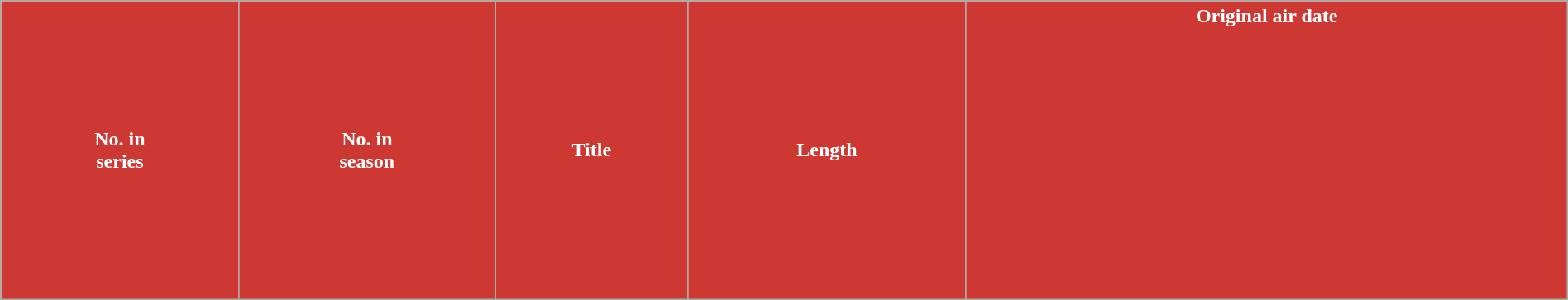<table class="wikitable plainrowheaders" style="width:100%; margin:auto; background:#FFFFFF;">
<tr>
<th scope="col" style="background-color: #CD3832; color:#fff; text-align: center;">No. in<br>series</th>
<th scope="col" style="background-color: #CD3832; color:#fff; text-align: center;">No. in<br>season</th>
<th scope="col" style="background-color: #CD3832; color:#fff; text-align: center;">Title</th>
<th scope="col" style="background-color: #CD3832; color:#fff; text-align: center;">Length</th>
<th scope="col" style="background-color: #CD3832; color:#fff; text-align: center;">Original air date<br><br><br><br><br><br><br><br><br><br><br><br><br></th>
</tr>
</table>
